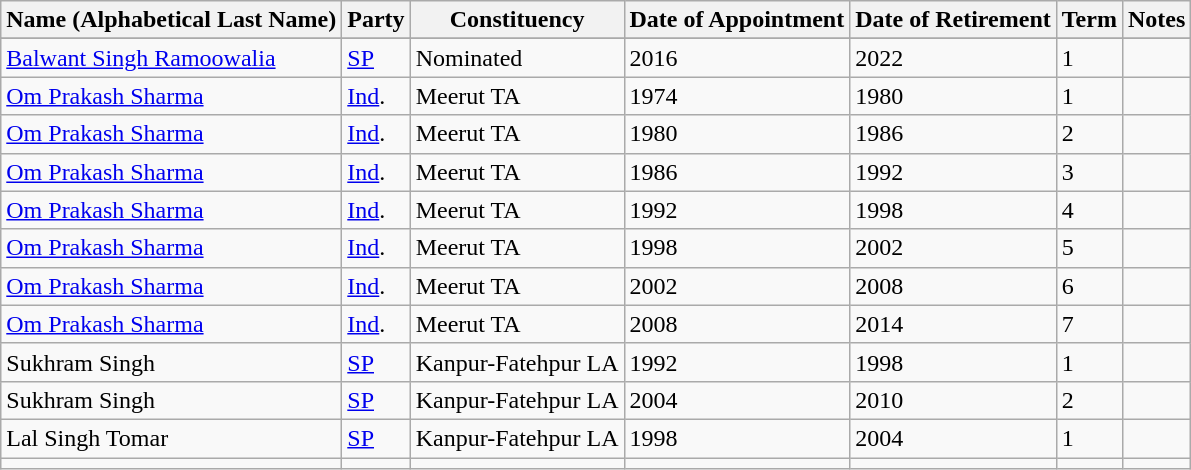<table class="wikitable sortable">
<tr>
<th>Name (Alphabetical Last Name)</th>
<th>Party</th>
<th>Constituency</th>
<th>Date of Appointment</th>
<th>Date of Retirement</th>
<th>Term</th>
<th>Notes</th>
</tr>
<tr>
</tr>
<tr>
<td><a href='#'>Balwant Singh Ramoowalia</a></td>
<td><a href='#'>SP</a></td>
<td>Nominated</td>
<td>2016</td>
<td>2022</td>
<td>1</td>
<td></td>
</tr>
<tr>
<td><a href='#'>Om Prakash Sharma</a></td>
<td><a href='#'>Ind</a>.</td>
<td>Meerut TA</td>
<td>1974</td>
<td>1980</td>
<td>1</td>
<td></td>
</tr>
<tr>
<td><a href='#'>Om Prakash Sharma</a></td>
<td><a href='#'>Ind</a>.</td>
<td>Meerut TA</td>
<td>1980</td>
<td>1986</td>
<td>2</td>
<td></td>
</tr>
<tr>
<td><a href='#'>Om Prakash Sharma</a></td>
<td><a href='#'>Ind</a>.</td>
<td>Meerut TA</td>
<td>1986</td>
<td>1992</td>
<td>3</td>
<td></td>
</tr>
<tr>
<td><a href='#'>Om Prakash Sharma</a></td>
<td><a href='#'>Ind</a>.</td>
<td>Meerut TA</td>
<td>1992</td>
<td>1998</td>
<td>4</td>
<td></td>
</tr>
<tr>
<td><a href='#'>Om Prakash Sharma</a></td>
<td><a href='#'>Ind</a>.</td>
<td>Meerut TA</td>
<td>1998</td>
<td>2002</td>
<td>5</td>
<td></td>
</tr>
<tr>
<td><a href='#'>Om Prakash Sharma</a></td>
<td><a href='#'>Ind</a>.</td>
<td>Meerut TA</td>
<td>2002</td>
<td>2008</td>
<td>6</td>
<td></td>
</tr>
<tr>
<td><a href='#'>Om Prakash Sharma</a></td>
<td><a href='#'>Ind</a>.</td>
<td>Meerut TA</td>
<td>2008</td>
<td>2014</td>
<td>7</td>
<td></td>
</tr>
<tr>
<td>Sukhram Singh</td>
<td><a href='#'>SP</a></td>
<td>Kanpur-Fatehpur LA</td>
<td>1992</td>
<td>1998</td>
<td>1</td>
<td></td>
</tr>
<tr>
<td>Sukhram Singh</td>
<td><a href='#'>SP</a></td>
<td>Kanpur-Fatehpur LA</td>
<td>2004</td>
<td>2010</td>
<td>2</td>
<td></td>
</tr>
<tr>
<td>Lal Singh Tomar</td>
<td><a href='#'>SP</a></td>
<td>Kanpur-Fatehpur LA</td>
<td>1998</td>
<td>2004</td>
<td>1</td>
<td></td>
</tr>
<tr>
<td></td>
<td></td>
<td></td>
<td></td>
<td></td>
<td></td>
<td></td>
</tr>
</table>
